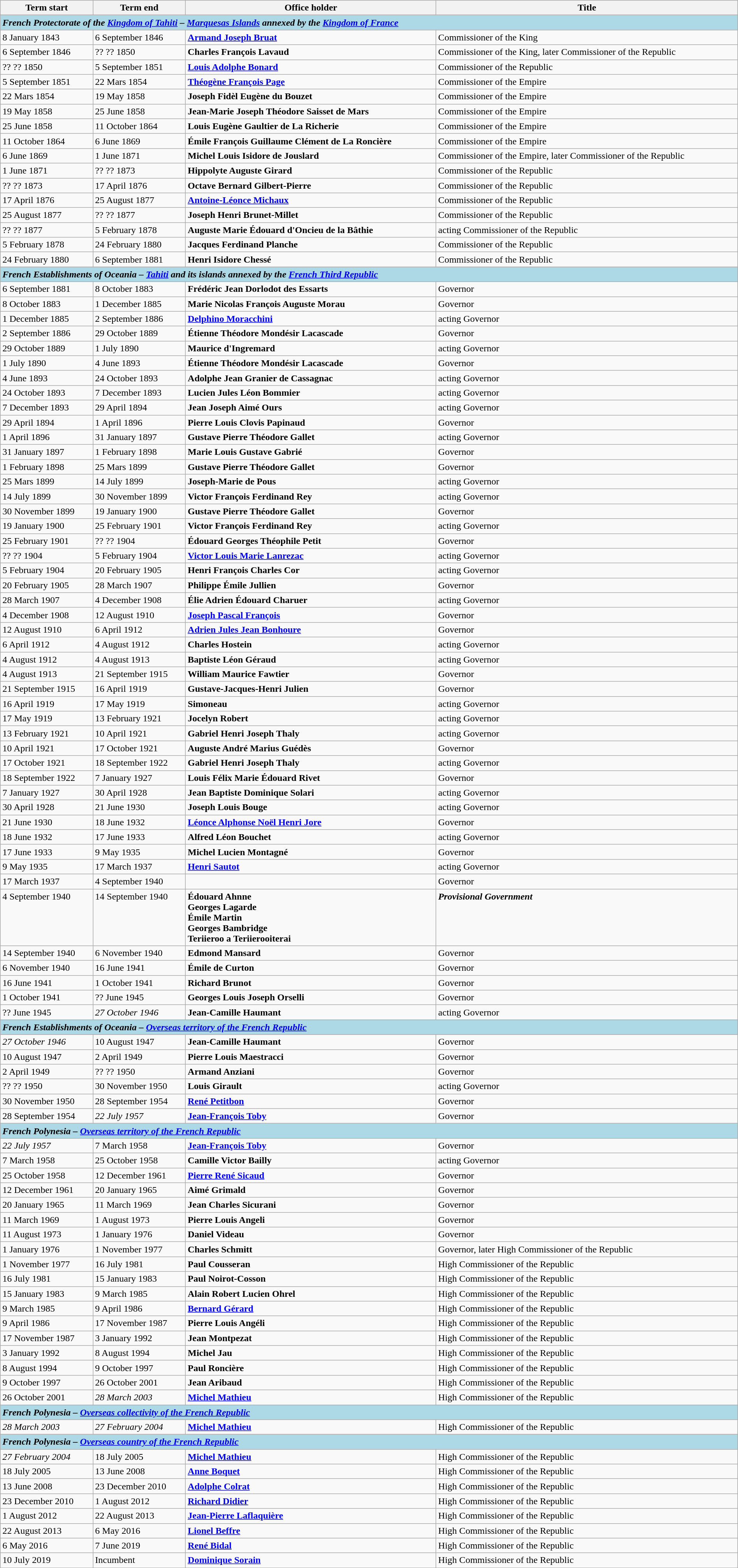<table class="wikitable" style="width: 100%;">
<tr>
<th align="left">Term start</th>
<th align="left">Term end</th>
<th align="left">Office holder</th>
<th align="left">Title</th>
</tr>
<tr valign="top" bgcolor="#ADD8E6">
<td colspan="4"><strong><em>French Protectorate of the <a href='#'>Kingdom of Tahiti</a> – <a href='#'>Marquesas Islands</a> annexed by the <a href='#'>Kingdom of France</a></em></strong></td>
</tr>
<tr valign="top">
<td>8 January 1843</td>
<td>6 September 1846</td>
<td><strong><a href='#'>Armand Joseph Bruat</a></strong></td>
<td>Commissioner of the King</td>
</tr>
<tr valign="top">
<td>6 September 1846</td>
<td>?? ?? 1850</td>
<td><strong>Charles François Lavaud</strong></td>
<td>Commissioner of the King, later Commissioner of the Republic</td>
</tr>
<tr valign="top">
<td>?? ?? 1850</td>
<td>5 September 1851</td>
<td><strong><a href='#'>Louis Adolphe Bonard</a></strong></td>
<td>Commissioner of the Republic</td>
</tr>
<tr valign="top">
<td>5 September 1851</td>
<td>22 Mars 1854</td>
<td><strong><a href='#'>Théogène François Page</a></strong></td>
<td>Commissioner of the Empire</td>
</tr>
<tr valign="top">
<td>22 Mars 1854</td>
<td>19 May 1858</td>
<td><strong>Joseph Fidèl Eugène du Bouzet</strong></td>
<td>Commissioner of the Empire</td>
</tr>
<tr valign="top">
<td>19 May 1858</td>
<td>25 June 1858</td>
<td><strong>Jean-Marie Joseph Théodore Saisset de Mars</strong></td>
<td>Commissioner of the Empire</td>
</tr>
<tr valign="top">
<td>25 June 1858</td>
<td>11 October 1864</td>
<td><strong>Louis Eugène Gaultier de La Richerie</strong></td>
<td>Commissioner of the Empire</td>
</tr>
<tr valign="top">
<td>11 October 1864</td>
<td>6 June 1869</td>
<td><strong>Émile François Guillaume Clément de La Roncière</strong></td>
<td>Commissioner of the Empire</td>
</tr>
<tr valign="top">
<td>6 June 1869</td>
<td>1 June 1871</td>
<td><strong>Michel Louis Isidore de Jouslard</strong></td>
<td>Commissioner of the Empire, later Commissioner of the Republic</td>
</tr>
<tr valign="top">
<td>1 June 1871</td>
<td>?? ?? 1873</td>
<td><strong>Hippolyte Auguste Girard</strong></td>
<td>Commissioner of the Republic</td>
</tr>
<tr valign="top">
<td>?? ?? 1873</td>
<td>17 April 1876</td>
<td><strong>Octave Bernard Gilbert-Pierre</strong></td>
<td>Commissioner of the Republic</td>
</tr>
<tr valign="top">
<td>17 April 1876</td>
<td>25 August 1877</td>
<td><strong><a href='#'>Antoine-Léonce Michaux</a></strong></td>
<td>Commissioner of the Republic</td>
</tr>
<tr valign="top">
<td>25 August 1877</td>
<td>?? ?? 1877</td>
<td><strong>Joseph Henri Brunet-Millet</strong></td>
<td>Commissioner of the Republic</td>
</tr>
<tr valign="top">
<td>?? ?? 1877</td>
<td>5 February 1878</td>
<td><strong>Auguste Marie Édouard d'Oncieu de la Bâthie</strong></td>
<td>acting Commissioner of the Republic</td>
</tr>
<tr valign="top">
<td>5 February 1878</td>
<td>24 February 1880</td>
<td><strong>Jacques Ferdinand Planche</strong></td>
<td>Commissioner of the Republic</td>
</tr>
<tr valign="top">
<td>24 February 1880</td>
<td>6 September 1881</td>
<td><strong>Henri Isidore Chessé</strong></td>
<td>Commissioner of the Republic</td>
</tr>
<tr valign="top" bgcolor="#ADD8E6">
<td colspan="4"><strong><em>French Establishments of Oceania – <a href='#'>Tahiti</a> and its islands annexed by the <a href='#'>French Third Republic</a></em></strong></td>
</tr>
<tr valign="top">
<td>6 September 1881</td>
<td>8 October 1883</td>
<td><strong>Frédéric Jean Dorlodot des Essarts</strong></td>
<td>Governor</td>
</tr>
<tr valign="top">
<td>8 October 1883</td>
<td>1 December 1885</td>
<td><strong>Marie Nicolas François Auguste Morau</strong></td>
<td>Governor</td>
</tr>
<tr valign="top">
<td>1 December 1885</td>
<td>2 September 1886</td>
<td><strong><a href='#'>Delphino Moracchini</a></strong></td>
<td>acting Governor</td>
</tr>
<tr valign="top">
<td>2 September 1886</td>
<td>29 October 1889</td>
<td><strong>Étienne Théodore Mondésir Lacascade</strong></td>
<td>Governor</td>
</tr>
<tr valign="top">
<td>29 October 1889</td>
<td>1 July 1890</td>
<td><strong>Maurice d'Ingremard</strong></td>
<td>acting Governor</td>
</tr>
<tr valign="top">
<td>1 July 1890</td>
<td>4 June 1893</td>
<td><strong>Étienne Théodore Mondésir Lacascade</strong></td>
<td>Governor</td>
</tr>
<tr valign="top">
<td>4 June 1893</td>
<td>24 October 1893</td>
<td><strong>Adolphe Jean Granier de Cassagnac</strong></td>
<td>acting Governor</td>
</tr>
<tr valign="top">
<td>24 October 1893</td>
<td>7 December 1893</td>
<td><strong>Lucien Jules Léon Bommier</strong></td>
<td>acting Governor</td>
</tr>
<tr valign="top">
<td>7 December 1893</td>
<td>29 April 1894</td>
<td><strong>Jean Joseph Aimé Ours</strong></td>
<td>acting Governor</td>
</tr>
<tr valign="top">
<td>29 April 1894</td>
<td>1 April 1896</td>
<td><strong>Pierre Louis Clovis Papinaud</strong></td>
<td>Governor</td>
</tr>
<tr valign="top">
<td>1 April 1896</td>
<td>31 January 1897</td>
<td><strong>Gustave Pierre Théodore Gallet</strong></td>
<td>acting Governor</td>
</tr>
<tr valign="top">
<td>31 January 1897</td>
<td>1 February 1898</td>
<td><strong>Marie Louis Gustave Gabrié</strong></td>
<td>Governor</td>
</tr>
<tr valign="top">
<td>1 February 1898</td>
<td>25 Mars 1899</td>
<td><strong>Gustave Pierre Théodore Gallet</strong></td>
<td>Governor</td>
</tr>
<tr valign="top">
<td>25 Mars 1899</td>
<td>14 July 1899</td>
<td><strong>Joseph-Marie de Pous</strong></td>
<td>acting Governor</td>
</tr>
<tr valign="top">
<td>14 July 1899</td>
<td>30 November 1899</td>
<td><strong>Victor François Ferdinand Rey</strong></td>
<td>acting Governor</td>
</tr>
<tr valign="top">
<td>30 November 1899</td>
<td>19 January 1900</td>
<td><strong>Gustave Pierre Théodore Gallet</strong></td>
<td>Governor</td>
</tr>
<tr valign="top">
<td>19 January 1900</td>
<td>25 February 1901</td>
<td><strong>Victor François Ferdinand Rey</strong></td>
<td>acting Governor</td>
</tr>
<tr valign="top">
<td>25 February 1901</td>
<td>?? ?? 1904</td>
<td><strong>Édouard Georges Théophile Petit</strong></td>
<td>Governor</td>
</tr>
<tr valign="top">
<td>?? ?? 1904</td>
<td>5 February 1904</td>
<td><strong><a href='#'>Victor Louis Marie Lanrezac</a></strong></td>
<td>acting Governor</td>
</tr>
<tr valign="top">
<td>5 February 1904</td>
<td>20 February 1905</td>
<td><strong>Henri François Charles Cor</strong></td>
<td>acting Governor</td>
</tr>
<tr valign="top">
<td>20 February 1905</td>
<td>28 March 1907</td>
<td><strong>Philippe Émile Jullien</strong></td>
<td>Governor</td>
</tr>
<tr valign="top">
<td>28 March 1907</td>
<td>4 December 1908</td>
<td><strong>Élie Adrien Édouard Charuer</strong></td>
<td>acting Governor</td>
</tr>
<tr valign="top">
<td>4 December 1908</td>
<td>12 August 1910</td>
<td><strong><a href='#'>Joseph Pascal François</a></strong></td>
<td>Governor</td>
</tr>
<tr valign="top">
<td>12 August 1910</td>
<td>6 April 1912</td>
<td><strong><a href='#'>Adrien Jules Jean Bonhoure</a></strong></td>
<td>Governor</td>
</tr>
<tr valign="top">
<td>6 April 1912</td>
<td>4 August 1912</td>
<td><strong>Charles Hostein</strong></td>
<td>acting Governor</td>
</tr>
<tr valign="top">
<td>4 August 1912</td>
<td>4 August 1913</td>
<td><strong>Baptiste Léon Géraud</strong></td>
<td>acting Governor</td>
</tr>
<tr valign="top">
<td>4 August 1913</td>
<td>21 September 1915</td>
<td><strong>William Maurice Fawtier</strong></td>
<td>Governor</td>
</tr>
<tr valign="top">
<td>21 September 1915</td>
<td>16 April 1919</td>
<td><strong>Gustave-Jacques-Henri Julien</strong></td>
<td>Governor</td>
</tr>
<tr valign="top">
<td>16 April 1919</td>
<td>17 May 1919</td>
<td><strong>Simoneau</strong></td>
<td>acting Governor</td>
</tr>
<tr valign="top">
<td>17 May 1919</td>
<td>13 February 1921</td>
<td><strong>Jocelyn Robert</strong></td>
<td>acting Governor</td>
</tr>
<tr valign="top">
<td>13 February 1921</td>
<td>10 April 1921</td>
<td><strong>Gabriel Henri Joseph Thaly</strong></td>
<td>acting Governor</td>
</tr>
<tr valign="top">
<td>10 April 1921</td>
<td>17 October 1921</td>
<td><strong>Auguste André Marius Guédès</strong></td>
<td>Governor</td>
</tr>
<tr valign="top">
<td>17 October 1921</td>
<td>18 September 1922</td>
<td><strong>Gabriel Henri Joseph Thaly</strong></td>
<td>acting Governor</td>
</tr>
<tr valign="top">
<td>18 September 1922</td>
<td>7 January 1927</td>
<td><strong>Louis Félix Marie Édouard Rivet</strong></td>
<td>Governor</td>
</tr>
<tr valign="top">
<td>7 January 1927</td>
<td>30 April 1928</td>
<td><strong>Jean Baptiste Dominique Solari</strong></td>
<td>acting Governor</td>
</tr>
<tr valign="top">
<td>30 April 1928</td>
<td>21 June 1930</td>
<td><strong>Joseph Louis Bouge</strong></td>
<td>acting Governor</td>
</tr>
<tr valign="top">
<td>21 June 1930</td>
<td>18 June 1932</td>
<td><strong><a href='#'>Léonce Alphonse Noël Henri Jore</a></strong></td>
<td>Governor</td>
</tr>
<tr valign="top">
<td>18 June 1932</td>
<td>17 June 1933</td>
<td><strong>Alfred Léon Bouchet</strong></td>
<td>acting Governor</td>
</tr>
<tr valign="top">
<td>17 June 1933</td>
<td>9 May 1935</td>
<td><strong>Michel Lucien Montagné</strong></td>
<td>Governor</td>
</tr>
<tr valign="top">
<td>9 May 1935</td>
<td>17 March 1937</td>
<td><strong><a href='#'>Henri Sautot</a></strong></td>
<td>acting Governor</td>
</tr>
<tr valign="top">
<td>17 March 1937</td>
<td>4 September 1940</td>
<td><strong></strong></td>
<td>Governor</td>
</tr>
<tr valign="top">
<td>4 September 1940</td>
<td>14 September 1940</td>
<td><strong>Édouard Ahnne</strong><br><strong>Georges Lagarde</strong><br><strong>Émile Martin</strong><br><strong>Georges Bambridge</strong><br><strong>Teriieroo a Teriierooiterai</strong></td>
<td><strong><em>Provisional Government</em></strong></td>
</tr>
<tr valign="top">
<td>14 September 1940</td>
<td>6 November 1940</td>
<td><strong>Edmond Mansard</strong></td>
<td>Governor</td>
</tr>
<tr valign="top">
<td>6 November 1940</td>
<td>16 June 1941</td>
<td><strong>Émile de Curton</strong></td>
<td>Governor</td>
</tr>
<tr valign="top">
<td>16 June 1941</td>
<td>1 October 1941</td>
<td><strong>Richard Brunot</strong></td>
<td>Governor</td>
</tr>
<tr valign="top">
<td>1 October 1941</td>
<td>?? June 1945</td>
<td><strong>Georges Louis Joseph Orselli</strong></td>
<td>Governor</td>
</tr>
<tr valign="top">
<td>?? June 1945</td>
<td><em>27 October 1946</em></td>
<td><strong>Jean-Camille Haumant</strong></td>
<td>acting Governor</td>
</tr>
<tr valign="top" bgcolor="#ADD8E6">
<td colspan="4"><strong><em>French Establishments of Oceania – <a href='#'>Overseas territory of the French Republic</a></em></strong></td>
</tr>
<tr valign="top">
<td><em>27 October 1946</em></td>
<td>10 August 1947</td>
<td><strong>Jean-Camille Haumant</strong></td>
<td>Governor</td>
</tr>
<tr valign="top">
<td>10 August 1947</td>
<td>2 April 1949</td>
<td><strong>Pierre Louis Maestracci</strong></td>
<td>Governor</td>
</tr>
<tr valign="top">
<td>2 April 1949</td>
<td>?? ?? 1950</td>
<td><strong>Armand Anziani</strong></td>
<td>Governor</td>
</tr>
<tr valign="top">
<td>?? ?? 1950</td>
<td>30 November 1950</td>
<td><strong>Louis Girault</strong></td>
<td>acting Governor</td>
</tr>
<tr valign="top">
<td>30 November 1950</td>
<td>28 September 1954</td>
<td><strong><a href='#'>René Petitbon</a></strong></td>
<td>Governor</td>
</tr>
<tr valign="top">
<td>28 September 1954</td>
<td><em>22 July 1957</em></td>
<td><strong><a href='#'>Jean-François Toby</a></strong></td>
<td>Governor</td>
</tr>
<tr valign="top" bgcolor="#ADD8E6">
<td colspan="4"><strong><em>French Polynesia – <a href='#'>Overseas territory of the French Republic</a></em></strong></td>
</tr>
<tr valign="top">
<td><em>22 July 1957</em></td>
<td>7 March 1958</td>
<td><strong><a href='#'>Jean-François Toby</a></strong></td>
<td>Governor</td>
</tr>
<tr valign="top">
<td>7 March 1958</td>
<td>25 October 1958</td>
<td><strong>Camille Victor Bailly</strong></td>
<td>acting Governor</td>
</tr>
<tr valign="top">
<td>25 October 1958</td>
<td>12 December 1961</td>
<td><strong><a href='#'>Pierre René Sicaud</a></strong></td>
<td>Governor</td>
</tr>
<tr valign="top">
<td>12 December 1961</td>
<td>20 January 1965</td>
<td><strong>Aimé Grimald</strong></td>
<td>Governor</td>
</tr>
<tr valign="top">
<td>20 January 1965</td>
<td>11 March 1969</td>
<td><strong>Jean Charles Sicurani</strong></td>
<td>Governor</td>
</tr>
<tr valign="top">
<td>11 March 1969</td>
<td>1 August 1973</td>
<td><strong>Pierre Louis Angeli</strong></td>
<td>Governor</td>
</tr>
<tr valign="top">
<td>11 August 1973</td>
<td>1 January 1976</td>
<td><strong>Daniel Videau</strong></td>
<td>Governor</td>
</tr>
<tr valign="top">
<td>1 January 1976</td>
<td>1 November 1977</td>
<td><strong>Charles Schmitt</strong></td>
<td>Governor, later High Commissioner of the Republic</td>
</tr>
<tr valign="top">
<td>1 November 1977</td>
<td>16 July 1981</td>
<td><strong>Paul Cousseran</strong></td>
<td>High Commissioner of the Republic</td>
</tr>
<tr valign="top">
<td>16 July 1981</td>
<td>15 January 1983</td>
<td><strong>Paul Noirot-Cosson</strong></td>
<td>High Commissioner of the Republic</td>
</tr>
<tr valign="top">
<td>15 January 1983</td>
<td>9 March 1985</td>
<td><strong>Alain Robert Lucien Ohrel</strong></td>
<td>High Commissioner of the Republic</td>
</tr>
<tr valign="top">
<td>9 March 1985</td>
<td>9 April 1986</td>
<td><strong><a href='#'>Bernard Gérard</a></strong></td>
<td>High Commissioner of the Republic</td>
</tr>
<tr valign="top">
<td>9 April 1986</td>
<td>17 November 1987</td>
<td><strong>Pierre Louis Angéli</strong></td>
<td>High Commissioner of the Republic</td>
</tr>
<tr valign="top">
<td>17 November 1987</td>
<td>3 January 1992</td>
<td><strong>Jean Montpezat</strong></td>
<td>High Commissioner of the Republic</td>
</tr>
<tr valign="top">
<td>3 January 1992</td>
<td>8 August 1994</td>
<td><strong>Michel Jau</strong></td>
<td>High Commissioner of the Republic</td>
</tr>
<tr valign="top">
<td>8 August 1994</td>
<td>9 October 1997</td>
<td><strong>Paul Roncière</strong></td>
<td>High Commissioner of the Republic</td>
</tr>
<tr valign="top">
<td>9 October 1997</td>
<td>26 October 2001</td>
<td><strong>Jean Aribaud</strong></td>
<td>High Commissioner of the Republic</td>
</tr>
<tr valign="top">
<td>26 October 2001</td>
<td><em>28 March 2003</em></td>
<td><strong><a href='#'>Michel Mathieu</a></strong></td>
<td>High Commissioner of the Republic</td>
</tr>
<tr valign="top" bgcolor="#ADD8E6">
<td colspan="4"><strong><em>French Polynesia – <a href='#'>Overseas collectivity of the French Republic</a></em></strong></td>
</tr>
<tr valign="top">
<td><em>28 March 2003</em></td>
<td><em>27 February 2004</em></td>
<td><strong><a href='#'>Michel Mathieu</a></strong></td>
<td>High Commissioner of the Republic</td>
</tr>
<tr valign="top" bgcolor="#ADD8E6">
<td colspan="4"><strong><em>French Polynesia – <a href='#'>Overseas country of the French Republic</a></em></strong></td>
</tr>
<tr valign="top">
<td><em>27 February 2004</em></td>
<td>18 July 2005</td>
<td><strong><a href='#'>Michel Mathieu</a></strong></td>
<td>High Commissioner of the Republic</td>
</tr>
<tr valign="top">
<td>18 July 2005</td>
<td>13 June 2008</td>
<td><strong><a href='#'>Anne Boquet</a></strong></td>
<td>High Commissioner of the Republic</td>
</tr>
<tr valign="top">
<td>13 June 2008</td>
<td>23 December 2010</td>
<td><strong><a href='#'>Adolphe Colrat</a></strong></td>
<td>High Commissioner of the Republic</td>
</tr>
<tr valign="top">
<td>23 December 2010</td>
<td>1 August 2012</td>
<td><strong><a href='#'>Richard Didier</a></strong></td>
<td>High Commissioner of the Republic</td>
</tr>
<tr valign="top">
<td>1 August 2012</td>
<td>22 August 2013</td>
<td><strong><a href='#'>Jean-Pierre Laflaquière</a></strong></td>
<td>High Commissioner of the Republic</td>
</tr>
<tr valign="top">
<td>22 August 2013</td>
<td>6 May 2016</td>
<td><strong><a href='#'>Lionel Beffre</a></strong></td>
<td>High Commissioner of the Republic</td>
</tr>
<tr valign="top">
<td>6 May 2016</td>
<td>7 June 2019</td>
<td><strong><a href='#'>René Bidal</a></strong></td>
<td>High Commissioner of the Republic</td>
</tr>
<tr valign="top">
<td>10 July 2019</td>
<td>Incumbent</td>
<td><strong><a href='#'>Dominique Sorain</a></strong></td>
<td>High Commissioner of the Republic</td>
</tr>
</table>
